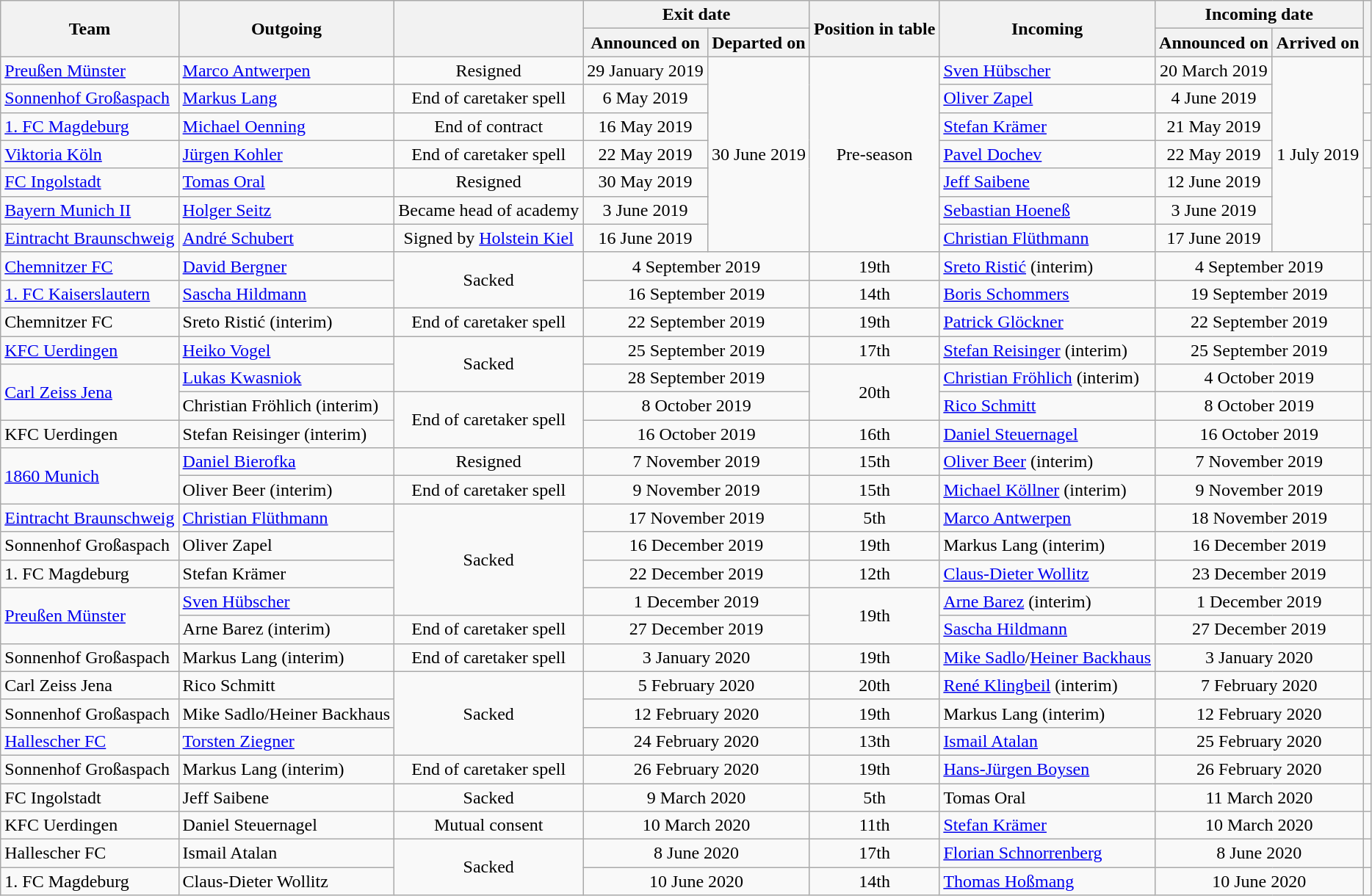<table class="wikitable" style="text-align:center">
<tr>
<th rowspan="2">Team</th>
<th rowspan="2">Outgoing</th>
<th rowspan="2"></th>
<th colspan="2">Exit date</th>
<th rowspan="2">Position in table</th>
<th rowspan="2">Incoming</th>
<th colspan="2">Incoming date</th>
<th rowspan="2"></th>
</tr>
<tr>
<th>Announced on</th>
<th>Departed on</th>
<th>Announced on</th>
<th>Arrived on</th>
</tr>
<tr>
<td align="left"><a href='#'>Preußen Münster</a></td>
<td align="left"> <a href='#'>Marco Antwerpen</a></td>
<td>Resigned</td>
<td>29 January 2019</td>
<td rowspan=7>30 June 2019</td>
<td rowspan=7>Pre-season</td>
<td align="left"> <a href='#'>Sven Hübscher</a></td>
<td>20 March 2019</td>
<td rowspan=7>1 July 2019</td>
<td></td>
</tr>
<tr>
<td align="left"><a href='#'>Sonnenhof Großaspach</a></td>
<td align="left"> <a href='#'>Markus Lang</a></td>
<td>End of caretaker spell</td>
<td>6 May 2019</td>
<td align="left"> <a href='#'>Oliver Zapel</a></td>
<td>4 June 2019</td>
<td></td>
</tr>
<tr>
<td align="left"><a href='#'>1. FC Magdeburg</a></td>
<td align="left"> <a href='#'>Michael Oenning</a></td>
<td>End of contract</td>
<td>16 May 2019</td>
<td align="left"> <a href='#'>Stefan Krämer</a></td>
<td>21 May 2019</td>
<td></td>
</tr>
<tr>
<td align="left"><a href='#'>Viktoria Köln</a></td>
<td align="left"> <a href='#'>Jürgen Kohler</a></td>
<td>End of caretaker spell</td>
<td>22 May 2019</td>
<td align="left"> <a href='#'>Pavel Dochev</a></td>
<td>22 May 2019</td>
<td></td>
</tr>
<tr>
<td align="left"><a href='#'>FC Ingolstadt</a></td>
<td align="left"> <a href='#'>Tomas Oral</a></td>
<td>Resigned</td>
<td>30 May 2019</td>
<td align="left"> <a href='#'>Jeff Saibene</a></td>
<td>12 June 2019</td>
<td></td>
</tr>
<tr>
<td align="left"><a href='#'>Bayern Munich II</a></td>
<td align="left"> <a href='#'>Holger Seitz</a></td>
<td>Became head of academy</td>
<td>3 June 2019</td>
<td align="left"> <a href='#'>Sebastian Hoeneß</a></td>
<td>3 June 2019</td>
<td></td>
</tr>
<tr>
<td align="left"><a href='#'>Eintracht Braunschweig</a></td>
<td align="left"> <a href='#'>André Schubert</a></td>
<td>Signed by <a href='#'>Holstein Kiel</a></td>
<td>16 June 2019</td>
<td align="left"> <a href='#'>Christian Flüthmann</a></td>
<td>17 June 2019</td>
<td></td>
</tr>
<tr>
<td align="left"><a href='#'>Chemnitzer FC</a></td>
<td align="left"> <a href='#'>David Bergner</a></td>
<td rowspan=2>Sacked</td>
<td colspan=2>4 September 2019</td>
<td>19th</td>
<td align="left"> <a href='#'>Sreto Ristić</a> (interim)</td>
<td colspan=2>4 September 2019</td>
<td></td>
</tr>
<tr>
<td align="left"><a href='#'>1. FC Kaiserslautern</a></td>
<td align="left"> <a href='#'>Sascha Hildmann</a></td>
<td colspan=2>16 September 2019</td>
<td>14th</td>
<td align="left"> <a href='#'>Boris Schommers</a></td>
<td colspan=2>19 September 2019</td>
<td></td>
</tr>
<tr>
<td align="left">Chemnitzer FC</td>
<td align="left"> Sreto Ristić (interim)</td>
<td>End of caretaker spell</td>
<td colspan=2>22 September 2019</td>
<td>19th</td>
<td align="left"> <a href='#'>Patrick Glöckner</a></td>
<td colspan=2>22 September 2019</td>
<td></td>
</tr>
<tr>
<td align="left"><a href='#'>KFC Uerdingen</a></td>
<td align="left"> <a href='#'>Heiko Vogel</a></td>
<td rowspan=2>Sacked</td>
<td colspan=2>25 September 2019</td>
<td>17th</td>
<td align="left"> <a href='#'>Stefan Reisinger</a> (interim)</td>
<td colspan=2>25 September 2019</td>
<td></td>
</tr>
<tr>
<td align="left" rowspan=2><a href='#'>Carl Zeiss Jena</a></td>
<td align="left"> <a href='#'>Lukas Kwasniok</a></td>
<td colspan=2>28 September 2019</td>
<td rowspan=2>20th</td>
<td align="left"> <a href='#'>Christian Fröhlich</a> (interim)</td>
<td colspan=2>4 October 2019</td>
<td></td>
</tr>
<tr>
<td align="left"> Christian Fröhlich (interim)</td>
<td rowspan=2>End of caretaker spell</td>
<td colspan=2>8 October 2019</td>
<td align="left"> <a href='#'>Rico Schmitt</a></td>
<td colspan=2>8 October 2019</td>
<td></td>
</tr>
<tr>
<td align="left">KFC Uerdingen</td>
<td align="left"> Stefan Reisinger (interim)</td>
<td colspan=2>16 October 2019</td>
<td>16th</td>
<td align="left"> <a href='#'>Daniel Steuernagel</a></td>
<td colspan=2>16 October 2019</td>
<td></td>
</tr>
<tr>
<td align="left" rowspan=2><a href='#'>1860 Munich</a></td>
<td align="left"> <a href='#'>Daniel Bierofka</a></td>
<td>Resigned</td>
<td colspan=2>7 November 2019</td>
<td>15th</td>
<td align="left"> <a href='#'>Oliver Beer</a> (interim)</td>
<td colspan=2>7 November 2019</td>
<td></td>
</tr>
<tr>
<td align="left"> Oliver Beer (interim)</td>
<td>End of caretaker spell</td>
<td colspan=2>9 November 2019</td>
<td>15th</td>
<td align="left"> <a href='#'>Michael Köllner</a> (interim)</td>
<td colspan=2>9 November 2019</td>
<td></td>
</tr>
<tr>
<td align="left"><a href='#'>Eintracht Braunschweig</a></td>
<td align="left"> <a href='#'>Christian Flüthmann</a></td>
<td rowspan=4>Sacked</td>
<td colspan=2>17 November 2019</td>
<td>5th</td>
<td align="left"> <a href='#'>Marco Antwerpen</a></td>
<td colspan=2>18 November 2019</td>
<td></td>
</tr>
<tr>
<td align="left">Sonnenhof Großaspach</td>
<td align="left"> Oliver Zapel</td>
<td colspan=2>16 December 2019</td>
<td>19th</td>
<td align="left"> Markus Lang (interim)</td>
<td colspan=2>16 December 2019</td>
<td></td>
</tr>
<tr>
<td align="left">1. FC Magdeburg</td>
<td align="left"> Stefan Krämer</td>
<td colspan=2>22 December 2019</td>
<td>12th</td>
<td align="left"> <a href='#'>Claus-Dieter Wollitz</a></td>
<td colspan=2>23 December 2019</td>
<td></td>
</tr>
<tr>
<td align="left" rowspan=2><a href='#'>Preußen Münster</a></td>
<td align="left"> <a href='#'>Sven Hübscher</a></td>
<td colspan=2>1 December 2019</td>
<td rowspan=2>19th</td>
<td align="left"> <a href='#'>Arne Barez</a> (interim)</td>
<td colspan=2>1 December 2019</td>
<td></td>
</tr>
<tr>
<td align="left"> Arne Barez (interim)</td>
<td>End of caretaker spell</td>
<td colspan=2>27 December 2019</td>
<td align="left"> <a href='#'>Sascha Hildmann</a></td>
<td colspan=2>27 December 2019</td>
<td></td>
</tr>
<tr>
<td align="left">Sonnenhof Großaspach</td>
<td align="left"> Markus Lang (interim)</td>
<td>End of caretaker spell</td>
<td colspan=2>3 January 2020</td>
<td>19th</td>
<td align="left"> <a href='#'>Mike Sadlo</a>/<a href='#'>Heiner Backhaus</a></td>
<td colspan=2>3 January 2020</td>
<td></td>
</tr>
<tr>
<td align="left">Carl Zeiss Jena</td>
<td align="left"> Rico Schmitt</td>
<td rowspan=3>Sacked</td>
<td colspan=2>5 February 2020</td>
<td>20th</td>
<td align="left"> <a href='#'>René Klingbeil</a> (interim)</td>
<td colspan=2>7 February 2020</td>
<td></td>
</tr>
<tr>
<td align="left">Sonnenhof Großaspach</td>
<td align="left"> Mike Sadlo/Heiner Backhaus</td>
<td colspan=2>12 February 2020</td>
<td>19th</td>
<td align="left"> Markus Lang (interim)</td>
<td colspan=2>12 February 2020</td>
<td></td>
</tr>
<tr>
<td align="left"><a href='#'>Hallescher FC</a></td>
<td align="left"> <a href='#'>Torsten Ziegner</a></td>
<td colspan=2>24 February 2020</td>
<td>13th</td>
<td align="left"> <a href='#'>Ismail Atalan</a></td>
<td colspan=2>25 February 2020</td>
<td></td>
</tr>
<tr>
<td align="left">Sonnenhof Großaspach</td>
<td align="left"> Markus Lang (interim)</td>
<td>End of caretaker spell</td>
<td colspan=2>26 February 2020</td>
<td>19th</td>
<td align="left"> <a href='#'>Hans-Jürgen Boysen</a></td>
<td colspan=2>26 February 2020</td>
<td></td>
</tr>
<tr>
<td align="left">FC Ingolstadt</td>
<td align="left"> Jeff Saibene</td>
<td>Sacked</td>
<td colspan=2>9 March 2020</td>
<td>5th</td>
<td align="left"> Tomas Oral</td>
<td colspan=2>11 March 2020</td>
<td></td>
</tr>
<tr>
<td align="left">KFC Uerdingen</td>
<td align="left"> Daniel Steuernagel</td>
<td>Mutual consent</td>
<td colspan=2>10 March 2020</td>
<td>11th</td>
<td align="left"> <a href='#'>Stefan Krämer</a></td>
<td colspan=2>10 March 2020</td>
<td></td>
</tr>
<tr>
<td align="left">Hallescher FC</td>
<td align="left"> Ismail Atalan</td>
<td rowspan=2>Sacked</td>
<td colspan=2>8 June 2020</td>
<td>17th</td>
<td align="left"> <a href='#'>Florian Schnorrenberg</a></td>
<td colspan=2>8 June 2020</td>
<td></td>
</tr>
<tr>
<td align="left">1. FC Magdeburg</td>
<td align="left"> Claus-Dieter Wollitz</td>
<td colspan=2>10 June 2020</td>
<td>14th</td>
<td align="left"> <a href='#'>Thomas Hoßmang</a></td>
<td colspan=2>10 June 2020</td>
<td></td>
</tr>
</table>
